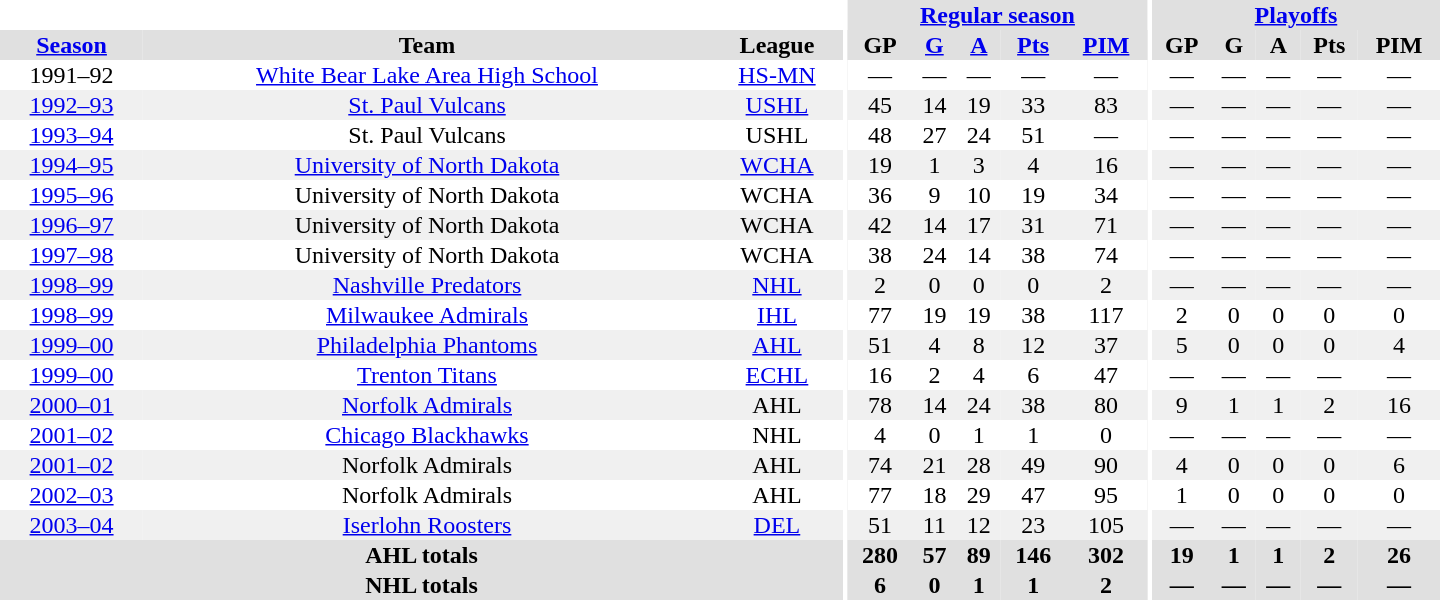<table border="0" cellpadding="1" cellspacing="0" style="text-align:center; width:60em">
<tr bgcolor="#e0e0e0">
<th colspan="3" bgcolor="#ffffff"></th>
<th rowspan="100" bgcolor="#ffffff"></th>
<th colspan="5"><a href='#'>Regular season</a></th>
<th rowspan="100" bgcolor="#ffffff"></th>
<th colspan="5"><a href='#'>Playoffs</a></th>
</tr>
<tr bgcolor="#e0e0e0">
<th><a href='#'>Season</a></th>
<th>Team</th>
<th>League</th>
<th>GP</th>
<th><a href='#'>G</a></th>
<th><a href='#'>A</a></th>
<th><a href='#'>Pts</a></th>
<th><a href='#'>PIM</a></th>
<th>GP</th>
<th>G</th>
<th>A</th>
<th>Pts</th>
<th>PIM</th>
</tr>
<tr>
<td>1991–92</td>
<td><a href='#'>White Bear Lake Area High School</a></td>
<td><a href='#'>HS-MN</a></td>
<td>—</td>
<td>—</td>
<td>—</td>
<td>—</td>
<td>—</td>
<td>—</td>
<td>—</td>
<td>—</td>
<td>—</td>
<td>—</td>
</tr>
<tr bgcolor="#f0f0f0">
<td><a href='#'>1992–93</a></td>
<td><a href='#'>St. Paul Vulcans</a></td>
<td><a href='#'>USHL</a></td>
<td>45</td>
<td>14</td>
<td>19</td>
<td>33</td>
<td>83</td>
<td>—</td>
<td>—</td>
<td>—</td>
<td>—</td>
<td>—</td>
</tr>
<tr>
<td><a href='#'>1993–94</a></td>
<td>St. Paul Vulcans</td>
<td>USHL</td>
<td>48</td>
<td>27</td>
<td>24</td>
<td>51</td>
<td>—</td>
<td>—</td>
<td>—</td>
<td>—</td>
<td>—</td>
<td>—</td>
</tr>
<tr bgcolor="#f0f0f0">
<td><a href='#'>1994–95</a></td>
<td><a href='#'>University of North Dakota</a></td>
<td><a href='#'>WCHA</a></td>
<td>19</td>
<td>1</td>
<td>3</td>
<td>4</td>
<td>16</td>
<td>—</td>
<td>—</td>
<td>—</td>
<td>—</td>
<td>—</td>
</tr>
<tr>
<td><a href='#'>1995–96</a></td>
<td>University of North Dakota</td>
<td>WCHA</td>
<td>36</td>
<td>9</td>
<td>10</td>
<td>19</td>
<td>34</td>
<td>—</td>
<td>—</td>
<td>—</td>
<td>—</td>
<td>—</td>
</tr>
<tr bgcolor="#f0f0f0">
<td><a href='#'>1996–97</a></td>
<td>University of North Dakota</td>
<td>WCHA</td>
<td>42</td>
<td>14</td>
<td>17</td>
<td>31</td>
<td>71</td>
<td>—</td>
<td>—</td>
<td>—</td>
<td>—</td>
<td>—</td>
</tr>
<tr>
<td><a href='#'>1997–98</a></td>
<td>University of North Dakota</td>
<td>WCHA</td>
<td>38</td>
<td>24</td>
<td>14</td>
<td>38</td>
<td>74</td>
<td>—</td>
<td>—</td>
<td>—</td>
<td>—</td>
<td>—</td>
</tr>
<tr bgcolor="#f0f0f0">
<td><a href='#'>1998–99</a></td>
<td><a href='#'>Nashville Predators</a></td>
<td><a href='#'>NHL</a></td>
<td>2</td>
<td>0</td>
<td>0</td>
<td>0</td>
<td>2</td>
<td>—</td>
<td>—</td>
<td>—</td>
<td>—</td>
<td>—</td>
</tr>
<tr>
<td><a href='#'>1998–99</a></td>
<td><a href='#'>Milwaukee Admirals</a></td>
<td><a href='#'>IHL</a></td>
<td>77</td>
<td>19</td>
<td>19</td>
<td>38</td>
<td>117</td>
<td>2</td>
<td>0</td>
<td>0</td>
<td>0</td>
<td>0</td>
</tr>
<tr bgcolor="#f0f0f0">
<td><a href='#'>1999–00</a></td>
<td><a href='#'>Philadelphia Phantoms</a></td>
<td><a href='#'>AHL</a></td>
<td>51</td>
<td>4</td>
<td>8</td>
<td>12</td>
<td>37</td>
<td>5</td>
<td>0</td>
<td>0</td>
<td>0</td>
<td>4</td>
</tr>
<tr>
<td><a href='#'>1999–00</a></td>
<td><a href='#'>Trenton Titans</a></td>
<td><a href='#'>ECHL</a></td>
<td>16</td>
<td>2</td>
<td>4</td>
<td>6</td>
<td>47</td>
<td>—</td>
<td>—</td>
<td>—</td>
<td>—</td>
<td>—</td>
</tr>
<tr bgcolor="#f0f0f0">
<td><a href='#'>2000–01</a></td>
<td><a href='#'>Norfolk Admirals</a></td>
<td>AHL</td>
<td>78</td>
<td>14</td>
<td>24</td>
<td>38</td>
<td>80</td>
<td>9</td>
<td>1</td>
<td>1</td>
<td>2</td>
<td>16</td>
</tr>
<tr>
<td><a href='#'>2001–02</a></td>
<td><a href='#'>Chicago Blackhawks</a></td>
<td>NHL</td>
<td>4</td>
<td>0</td>
<td>1</td>
<td>1</td>
<td>0</td>
<td>—</td>
<td>—</td>
<td>—</td>
<td>—</td>
<td>—</td>
</tr>
<tr bgcolor="#f0f0f0">
<td><a href='#'>2001–02</a></td>
<td>Norfolk Admirals</td>
<td>AHL</td>
<td>74</td>
<td>21</td>
<td>28</td>
<td>49</td>
<td>90</td>
<td>4</td>
<td>0</td>
<td>0</td>
<td>0</td>
<td>6</td>
</tr>
<tr>
<td><a href='#'>2002–03</a></td>
<td>Norfolk Admirals</td>
<td>AHL</td>
<td>77</td>
<td>18</td>
<td>29</td>
<td>47</td>
<td>95</td>
<td>1</td>
<td>0</td>
<td>0</td>
<td>0</td>
<td>0</td>
</tr>
<tr bgcolor="#f0f0f0">
<td><a href='#'>2003–04</a></td>
<td><a href='#'>Iserlohn Roosters</a></td>
<td><a href='#'>DEL</a></td>
<td>51</td>
<td>11</td>
<td>12</td>
<td>23</td>
<td>105</td>
<td>—</td>
<td>—</td>
<td>—</td>
<td>—</td>
<td>—</td>
</tr>
<tr bgcolor="#e0e0e0">
<th colspan="3">AHL totals</th>
<th>280</th>
<th>57</th>
<th>89</th>
<th>146</th>
<th>302</th>
<th>19</th>
<th>1</th>
<th>1</th>
<th>2</th>
<th>26</th>
</tr>
<tr bgcolor="#e0e0e0">
<th colspan="3">NHL totals</th>
<th>6</th>
<th>0</th>
<th>1</th>
<th>1</th>
<th>2</th>
<th>—</th>
<th>—</th>
<th>—</th>
<th>—</th>
<th>—</th>
</tr>
</table>
